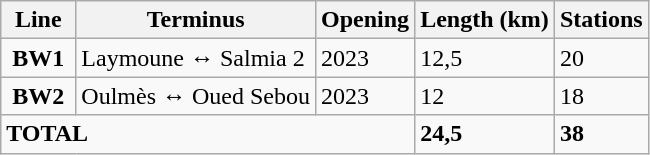<table class="wikitable">
<tr>
<th>Line</th>
<th>Terminus</th>
<th>Opening</th>
<th>Length (km)</th>
<th>Stations</th>
</tr>
<tr>
<td><span><strong> BW1 </strong></span></td>
<td>Laymoune ↔ Salmia 2</td>
<td>2023</td>
<td>12,5</td>
<td>20</td>
</tr>
<tr>
<td><span><strong> BW2 </strong></span></td>
<td>Oulmès ↔ Oued Sebou</td>
<td>2023</td>
<td>12</td>
<td>18</td>
</tr>
<tr>
<td colspan="3"><strong>TOTAL</strong></td>
<td><strong>24,5</strong></td>
<td><strong>38</strong></td>
</tr>
</table>
